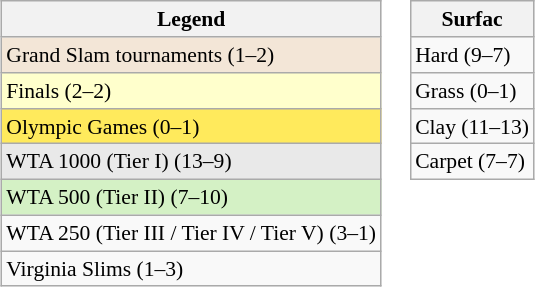<table>
<tr valign=top style=font-size:90%>
<td><br><table class=wikitable>
<tr>
<th>Legend</th>
</tr>
<tr>
<td style="background:#f3e6d7;">Grand Slam tournaments (1–2)</td>
</tr>
<tr>
<td bgcolor=#FFFFCC>Finals (2–2)</td>
</tr>
<tr>
<td style="background:#ffea5c;">Olympic Games (0–1)</td>
</tr>
<tr>
<td bgcolor=#e9e9e9>WTA 1000 (Tier I) (13–9)</td>
</tr>
<tr>
<td bgcolor=#d4f1c5>WTA 500 (Tier II) (7–10)</td>
</tr>
<tr>
<td>WTA 250 (Tier III / Tier IV / Tier V) (3–1)</td>
</tr>
<tr>
<td>Virginia Slims (1–3)</td>
</tr>
</table>
</td>
<td><br><table class=wikitable>
<tr>
<th>Surfac</th>
</tr>
<tr>
<td>Hard (9–7)</td>
</tr>
<tr>
<td>Grass (0–1)</td>
</tr>
<tr>
<td>Clay (11–13)</td>
</tr>
<tr>
<td>Carpet (7–7)</td>
</tr>
</table>
</td>
</tr>
</table>
